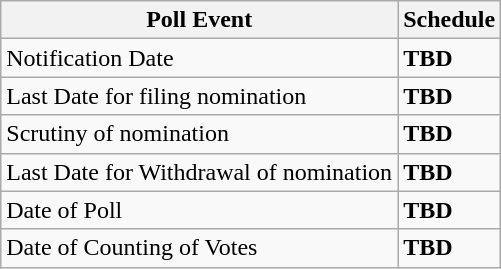<table class="wikitable">
<tr>
<th>Poll Event</th>
<th>Schedule</th>
</tr>
<tr>
<td>Notification Date</td>
<td><strong>TBD</strong></td>
</tr>
<tr>
<td>Last Date for filing nomination</td>
<td><strong>TBD</strong></td>
</tr>
<tr>
<td>Scrutiny of nomination</td>
<td><strong>TBD</strong></td>
</tr>
<tr>
<td>Last Date for Withdrawal of nomination</td>
<td><strong>TBD</strong></td>
</tr>
<tr>
<td>Date of Poll</td>
<td><strong>TBD</strong></td>
</tr>
<tr>
<td>Date of Counting of Votes</td>
<td><strong>TBD</strong></td>
</tr>
</table>
